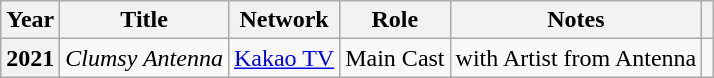<table class="wikitable sortable plainrowheaders">
<tr>
<th scope="col">Year</th>
<th scope="col">Title</th>
<th scope="col">Network</th>
<th scope="col">Role</th>
<th scope="col">Notes</th>
<th scope="col" class="unsortable"></th>
</tr>
<tr>
<th scope="row">2021</th>
<td><em>Clumsy Antenna</em>  </td>
<td><a href='#'>Kakao TV</a></td>
<td>Main Cast</td>
<td>with Artist from Antenna</td>
<td></td>
</tr>
</table>
